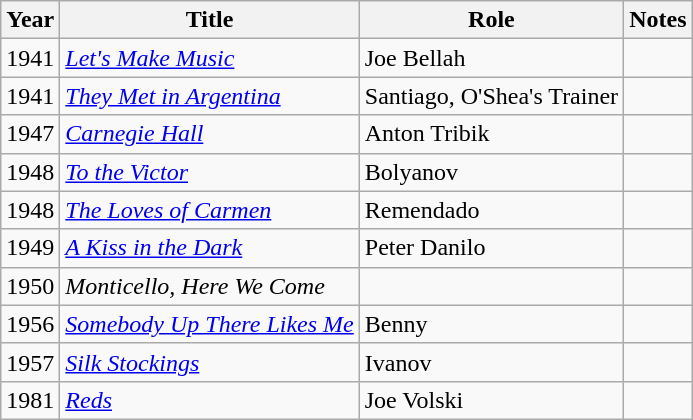<table class="wikitable">
<tr>
<th>Year</th>
<th>Title</th>
<th>Role</th>
<th>Notes</th>
</tr>
<tr>
<td>1941</td>
<td><em><a href='#'>Let's Make Music</a></em></td>
<td>Joe Bellah</td>
<td></td>
</tr>
<tr>
<td>1941</td>
<td><em><a href='#'>They Met in Argentina</a></em></td>
<td>Santiago, O'Shea's Trainer</td>
<td></td>
</tr>
<tr>
<td>1947</td>
<td><em><a href='#'>Carnegie Hall</a></em></td>
<td>Anton Tribik</td>
<td></td>
</tr>
<tr>
<td>1948</td>
<td><em><a href='#'>To the Victor</a></em></td>
<td>Bolyanov</td>
<td></td>
</tr>
<tr>
<td>1948</td>
<td><em><a href='#'>The Loves of Carmen</a></em></td>
<td>Remendado</td>
<td></td>
</tr>
<tr>
<td>1949</td>
<td><em><a href='#'>A Kiss in the Dark</a></em></td>
<td>Peter Danilo</td>
<td></td>
</tr>
<tr>
<td>1950</td>
<td><em>Monticello, Here We Come</em></td>
<td></td>
<td></td>
</tr>
<tr>
<td>1956</td>
<td><em><a href='#'>Somebody Up There Likes Me</a></em></td>
<td>Benny</td>
<td></td>
</tr>
<tr>
<td>1957</td>
<td><em><a href='#'>Silk Stockings</a></em></td>
<td>Ivanov</td>
<td></td>
</tr>
<tr>
<td>1981</td>
<td><em><a href='#'>Reds</a></em></td>
<td>Joe Volski</td>
<td></td>
</tr>
</table>
